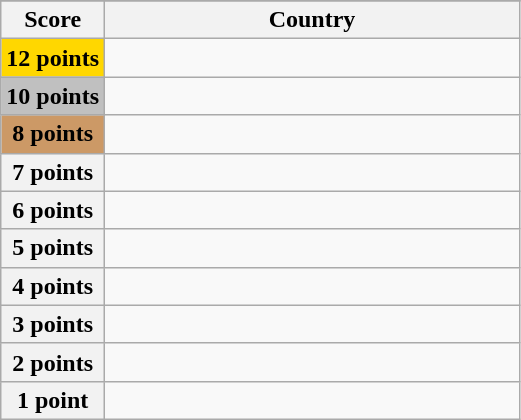<table class="wikitable">
<tr>
</tr>
<tr>
<th scope="col" width="20%">Score</th>
<th scope="col">Country</th>
</tr>
<tr>
<th scope="row" style="background:gold">12 points</th>
<td></td>
</tr>
<tr>
<th scope="row" style="background:silver">10 points</th>
<td></td>
</tr>
<tr>
<th scope="row" style="background:#CC9966">8 points</th>
<td></td>
</tr>
<tr>
<th scope="row">7 points</th>
<td></td>
</tr>
<tr>
<th scope="row">6 points</th>
<td></td>
</tr>
<tr>
<th scope="row">5 points</th>
<td></td>
</tr>
<tr>
<th scope="row">4 points</th>
<td></td>
</tr>
<tr>
<th scope="row">3 points</th>
<td></td>
</tr>
<tr>
<th scope="row">2 points</th>
<td></td>
</tr>
<tr>
<th scope="row">1 point</th>
<td></td>
</tr>
</table>
